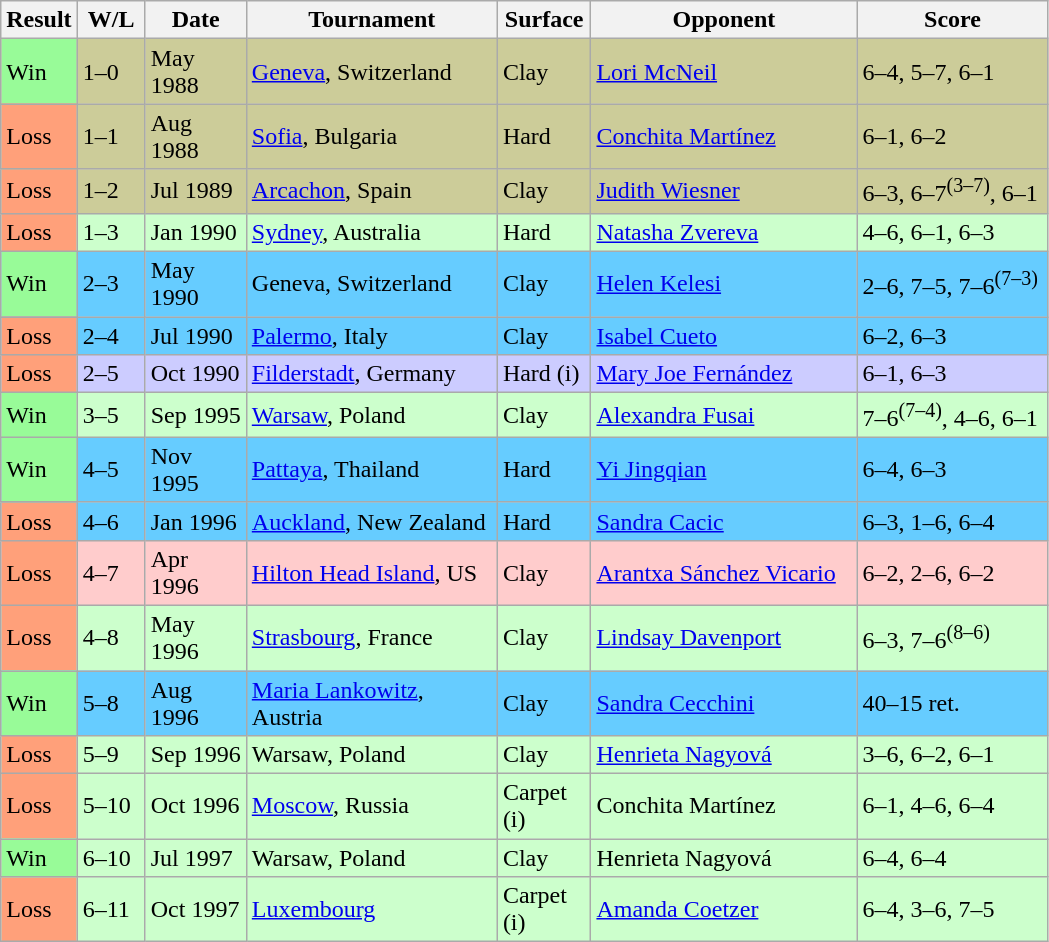<table class="sortable wikitable">
<tr>
<th style="width:40px">Result</th>
<th style="width:38px" class="unsortable">W/L</th>
<th style="width:60px">Date</th>
<th style="width:160px">Tournament</th>
<th style="width:55px">Surface</th>
<th style="width:170px">Opponent</th>
<th style="width:120px" class="unsortable">Score</th>
</tr>
<tr style="background:#cccc99;">
<td style="background:#98fb98;">Win</td>
<td>1–0</td>
<td>May 1988</td>
<td><a href='#'>Geneva</a>, Switzerland</td>
<td>Clay</td>
<td> <a href='#'>Lori McNeil</a></td>
<td>6–4, 5–7, 6–1</td>
</tr>
<tr style="background:#cccc99;">
<td style="background:#ffa07a;">Loss</td>
<td>1–1</td>
<td>Aug 1988</td>
<td><a href='#'>Sofia</a>, Bulgaria</td>
<td>Hard</td>
<td> <a href='#'>Conchita Martínez</a></td>
<td>6–1, 6–2</td>
</tr>
<tr style="background:#cccc99;">
<td style="background:#ffa07a;">Loss</td>
<td>1–2</td>
<td>Jul 1989</td>
<td><a href='#'>Arcachon</a>, Spain</td>
<td>Clay</td>
<td> <a href='#'>Judith Wiesner</a></td>
<td>6–3, 6–7<sup>(3–7)</sup>, 6–1</td>
</tr>
<tr style="background:#ccffcc;">
<td style="background:#ffa07a;">Loss</td>
<td>1–3</td>
<td>Jan 1990</td>
<td><a href='#'>Sydney</a>, Australia</td>
<td>Hard</td>
<td> <a href='#'>Natasha Zvereva</a></td>
<td>4–6, 6–1, 6–3</td>
</tr>
<tr style="background:#66ccff;">
<td style="background:#98fb98;">Win</td>
<td>2–3</td>
<td>May 1990</td>
<td>Geneva, Switzerland</td>
<td>Clay</td>
<td> <a href='#'>Helen Kelesi</a></td>
<td>2–6, 7–5, 7–6<sup>(7–3)</sup></td>
</tr>
<tr style="background:#66ccff;">
<td style="background:#ffa07a;">Loss</td>
<td>2–4</td>
<td>Jul 1990</td>
<td><a href='#'>Palermo</a>, Italy</td>
<td>Clay</td>
<td> <a href='#'>Isabel Cueto</a></td>
<td>6–2, 6–3</td>
</tr>
<tr style="background:#ccccff;">
<td style="background:#ffa07a;">Loss</td>
<td>2–5</td>
<td>Oct 1990</td>
<td><a href='#'>Filderstadt</a>, Germany</td>
<td>Hard (i)</td>
<td> <a href='#'>Mary Joe Fernández</a></td>
<td>6–1, 6–3</td>
</tr>
<tr style="background:#ccffcc;">
<td style="background:#98fb98;">Win</td>
<td>3–5</td>
<td>Sep 1995</td>
<td><a href='#'>Warsaw</a>, Poland</td>
<td>Clay</td>
<td> <a href='#'>Alexandra Fusai</a></td>
<td>7–6<sup>(7–4)</sup>, 4–6, 6–1</td>
</tr>
<tr style="background:#66ccff;">
<td style="background:#98fb98;">Win</td>
<td>4–5</td>
<td>Nov 1995</td>
<td><a href='#'>Pattaya</a>, Thailand</td>
<td>Hard</td>
<td> <a href='#'>Yi Jingqian</a></td>
<td>6–4, 6–3</td>
</tr>
<tr style="background:#66ccff;">
<td style="background:#ffa07a;">Loss</td>
<td>4–6</td>
<td>Jan 1996</td>
<td><a href='#'>Auckland</a>, New Zealand</td>
<td>Hard</td>
<td> <a href='#'>Sandra Cacic</a></td>
<td>6–3, 1–6, 6–4</td>
</tr>
<tr style="background:#ffcccc;">
<td style="background:#ffa07a;">Loss</td>
<td>4–7</td>
<td>Apr 1996</td>
<td><a href='#'>Hilton Head Island</a>, US</td>
<td>Clay</td>
<td> <a href='#'>Arantxa Sánchez Vicario</a></td>
<td>6–2, 2–6, 6–2</td>
</tr>
<tr style="background:#ccffcc;">
<td style="background:#ffa07a;">Loss</td>
<td>4–8</td>
<td>May 1996</td>
<td><a href='#'>Strasbourg</a>, France</td>
<td>Clay</td>
<td> <a href='#'>Lindsay Davenport</a></td>
<td>6–3, 7–6<sup>(8–6)</sup></td>
</tr>
<tr style="background:#66ccff;">
<td style="background:#98fb98;">Win</td>
<td>5–8</td>
<td>Aug 1996</td>
<td><a href='#'>Maria Lankowitz</a>, Austria</td>
<td>Clay</td>
<td> <a href='#'>Sandra Cecchini</a></td>
<td>40–15 ret.</td>
</tr>
<tr style="background:#ccffcc;">
<td style="background:#ffa07a;">Loss</td>
<td>5–9</td>
<td>Sep 1996</td>
<td>Warsaw, Poland</td>
<td>Clay</td>
<td> <a href='#'>Henrieta Nagyová</a></td>
<td>3–6, 6–2, 6–1</td>
</tr>
<tr style="background:#ccffcc;">
<td style="background:#ffa07a;">Loss</td>
<td>5–10</td>
<td>Oct 1996</td>
<td><a href='#'>Moscow</a>, Russia</td>
<td>Carpet (i)</td>
<td> Conchita Martínez</td>
<td>6–1, 4–6, 6–4</td>
</tr>
<tr style="background:#ccffcc;">
<td style="background:#98fb98;">Win</td>
<td>6–10</td>
<td>Jul 1997</td>
<td>Warsaw, Poland</td>
<td>Clay</td>
<td> Henrieta Nagyová</td>
<td>6–4, 6–4</td>
</tr>
<tr style="background:#ccffcc;">
<td style="background:#ffa07a;">Loss</td>
<td>6–11</td>
<td>Oct 1997</td>
<td><a href='#'>Luxembourg</a></td>
<td>Carpet (i)</td>
<td> <a href='#'>Amanda Coetzer</a></td>
<td>6–4, 3–6, 7–5</td>
</tr>
</table>
